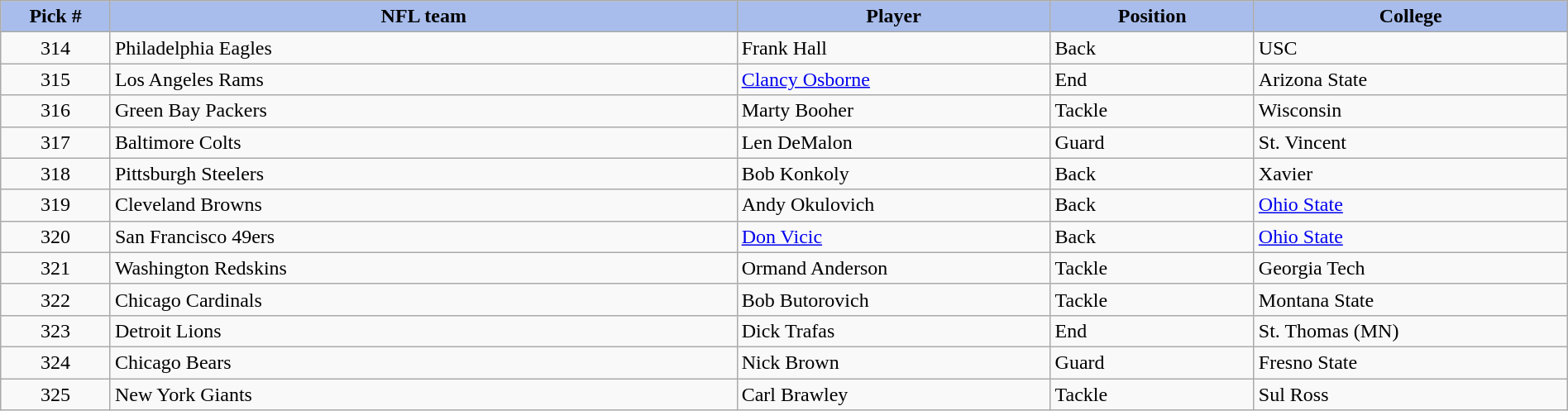<table class="wikitable sortable sortable" style="width: 100%">
<tr>
<th style="background:#A8BDEC;" width=7%>Pick #</th>
<th width=40% style="background:#A8BDEC;">NFL team</th>
<th width=20% style="background:#A8BDEC;">Player</th>
<th width=13% style="background:#A8BDEC;">Position</th>
<th style="background:#A8BDEC;">College</th>
</tr>
<tr>
<td align=center>314</td>
<td>Philadelphia Eagles</td>
<td>Frank Hall</td>
<td>Back</td>
<td>USC</td>
</tr>
<tr>
<td align=center>315</td>
<td>Los Angeles Rams</td>
<td><a href='#'>Clancy Osborne</a></td>
<td>End</td>
<td>Arizona State</td>
</tr>
<tr>
<td align=center>316</td>
<td>Green Bay Packers</td>
<td>Marty Booher</td>
<td>Tackle</td>
<td>Wisconsin</td>
</tr>
<tr>
<td align=center>317</td>
<td>Baltimore Colts</td>
<td>Len DeMalon</td>
<td>Guard</td>
<td>St. Vincent</td>
</tr>
<tr>
<td align=center>318</td>
<td>Pittsburgh Steelers</td>
<td>Bob Konkoly</td>
<td>Back</td>
<td>Xavier</td>
</tr>
<tr>
<td align=center>319</td>
<td>Cleveland Browns</td>
<td>Andy Okulovich</td>
<td>Back</td>
<td><a href='#'>Ohio State</a></td>
</tr>
<tr>
<td align=center>320</td>
<td>San Francisco 49ers</td>
<td><a href='#'>Don Vicic</a></td>
<td>Back</td>
<td><a href='#'>Ohio State</a></td>
</tr>
<tr>
<td align=center>321</td>
<td>Washington Redskins</td>
<td>Ormand Anderson</td>
<td>Tackle</td>
<td>Georgia Tech</td>
</tr>
<tr>
<td align=center>322</td>
<td>Chicago Cardinals</td>
<td>Bob Butorovich</td>
<td>Tackle</td>
<td>Montana State</td>
</tr>
<tr>
<td align=center>323</td>
<td>Detroit Lions</td>
<td>Dick Trafas</td>
<td>End</td>
<td>St. Thomas (MN)</td>
</tr>
<tr>
<td align=center>324</td>
<td>Chicago Bears</td>
<td>Nick Brown</td>
<td>Guard</td>
<td>Fresno State</td>
</tr>
<tr>
<td align=center>325</td>
<td>New York Giants</td>
<td>Carl Brawley</td>
<td>Tackle</td>
<td>Sul Ross</td>
</tr>
</table>
